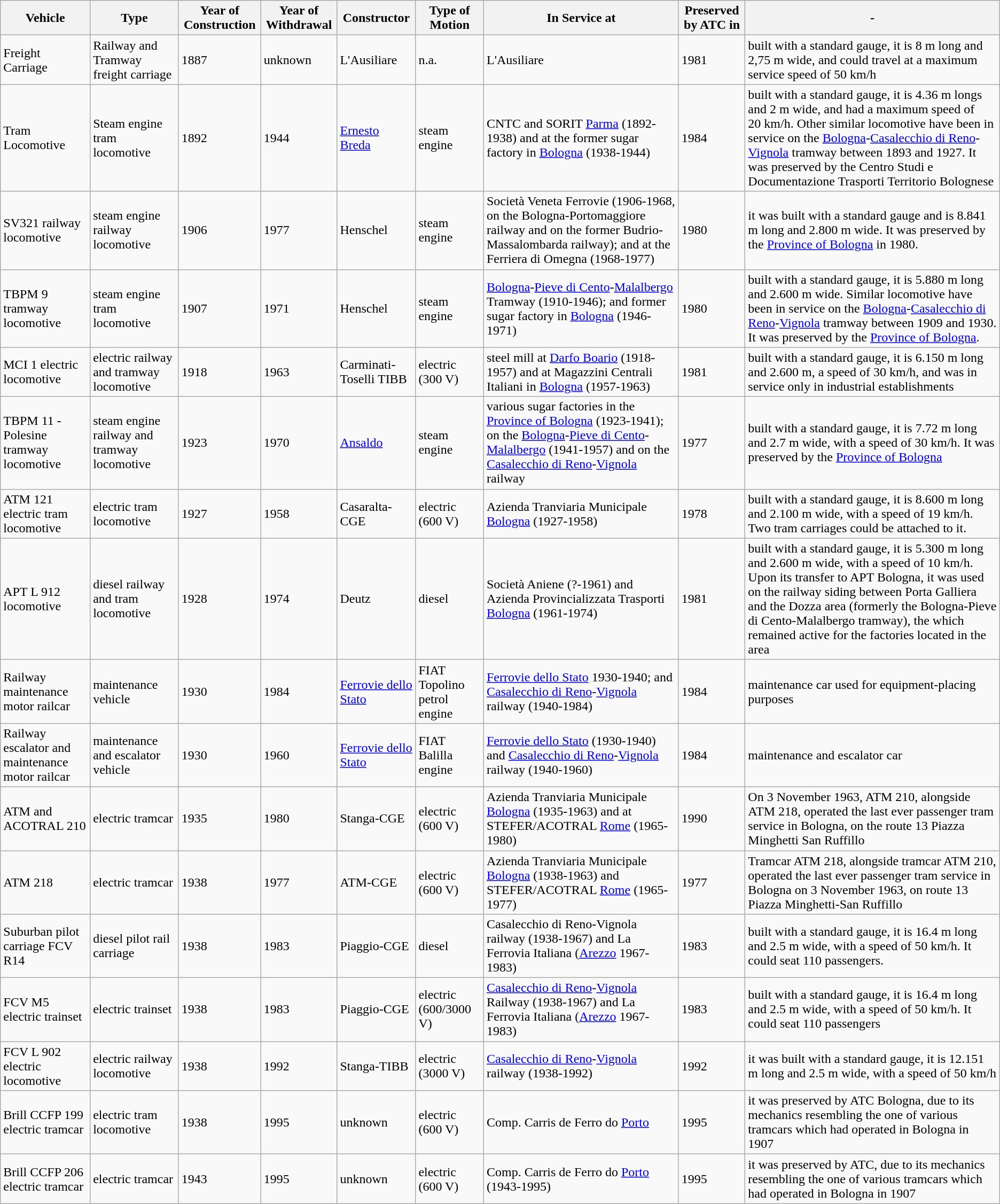<table class="wikitable">
<tr>
<th>Vehicle</th>
<th>Type</th>
<th>Year of Construction</th>
<th>Year of Withdrawal</th>
<th>Constructor</th>
<th>Type of Motion</th>
<th>In Service at</th>
<th>Preserved by ATC in</th>
<th Notes>-</th>
</tr>
<tr>
<td>Freight Carriage</td>
<td>Railway and Tramway freight carriage</td>
<td>1887</td>
<td>unknown</td>
<td>L'Ausiliare</td>
<td>n.a.</td>
<td>L'Ausiliare</td>
<td>1981</td>
<td>built with a standard gauge, it is 8 m long and 2,75 m wide, and could travel at a maximum service speed of 50 km/h</td>
</tr>
<tr>
<td>Tram Locomotive</td>
<td>Steam engine tram locomotive</td>
<td>1892</td>
<td>1944</td>
<td><a href='#'>Ernesto Breda</a></td>
<td>steam engine</td>
<td>CNTC and SORIT <a href='#'>Parma</a> (1892-1938) and at the former sugar factory in <a href='#'>Bologna</a> (1938-1944)</td>
<td>1984</td>
<td>built with a standard gauge, it is 4.36 m longs and 2 m wide, and had a maximum speed of 20 km/h. Other similar locomotive have been in service on the <a href='#'>Bologna</a>-<a href='#'>Casalecchio di Reno</a>-<a href='#'>Vignola</a> tramway between 1893 and 1927. It was preserved by the Centro Studi e Documentazione Trasporti Territorio Bolognese</td>
</tr>
<tr>
<td>SV321 railway locomotive</td>
<td>steam engine railway locomotive</td>
<td>1906</td>
<td>1977</td>
<td>Henschel</td>
<td>steam engine</td>
<td>Società Veneta Ferrovie (1906-1968, on the Bologna-Portomaggiore railway and on the former Budrio-Massalombarda railway); and at the Ferriera di Omegna (1968-1977)</td>
<td>1980</td>
<td>it was built with a standard gauge and is 8.841 m long and 2.800 m wide. It was preserved by the <a href='#'>Province of Bologna</a> in 1980.</td>
</tr>
<tr>
<td>TBPM 9 tramway locomotive</td>
<td>steam engine tram locomotive</td>
<td>1907</td>
<td>1971</td>
<td>Henschel</td>
<td>steam engine</td>
<td><a href='#'>Bologna</a>-<a href='#'>Pieve di Cento</a>-<a href='#'>Malalbergo</a> Tramway (1910-1946); and former sugar factory in <a href='#'>Bologna</a> (1946-1971)</td>
<td>1980</td>
<td>built with a standard gauge, it is 5.880 m long and 2.600 m wide. Similar locomotive have been in service on the <a href='#'>Bologna</a>-<a href='#'>Casalecchio di Reno</a>-<a href='#'>Vignola</a> tramway between 1909 and 1930. It was preserved by the <a href='#'>Province of Bologna</a>.</td>
</tr>
<tr>
<td>MCI 1 electric locomotive</td>
<td>electric railway and tramway locomotive</td>
<td>1918</td>
<td>1963</td>
<td>Carminati-Toselli TIBB</td>
<td>electric (300 V)</td>
<td>steel mill at <a href='#'>Darfo Boario</a> (1918-1957) and at Magazzini Centrali Italiani in <a href='#'>Bologna</a> (1957-1963)</td>
<td>1981</td>
<td>built with a standard gauge, it is 6.150 m long and 2.600 m, a speed of 30 km/h, and was in service only in industrial establishments</td>
</tr>
<tr>
<td>TBPM 11 - Polesine tramway locomotive</td>
<td>steam engine railway and tramway locomotive</td>
<td>1923</td>
<td>1970</td>
<td><a href='#'>Ansaldo</a></td>
<td>steam engine</td>
<td>various sugar factories in the <a href='#'>Province of Bologna</a> (1923-1941); on the <a href='#'>Bologna</a>-<a href='#'>Pieve di Cento</a>-<a href='#'>Malalbergo</a> (1941-1957) and on the <a href='#'>Casalecchio di Reno</a>-<a href='#'>Vignola</a> railway</td>
<td>1977</td>
<td>built with a standard gauge, it is 7.72 m long and 2.7 m wide, with a speed of 30 km/h. It was preserved by the <a href='#'>Province of Bologna</a></td>
</tr>
<tr>
<td>ATM 121 electric tram locomotive</td>
<td>electric tram locomotive</td>
<td>1927</td>
<td>1958</td>
<td>Casaralta-CGE</td>
<td>electric (600 V)</td>
<td>Azienda Tranviaria Municipale <a href='#'>Bologna</a> (1927-1958)</td>
<td>1978</td>
<td>built with a standard gauge, it is 8.600 m long and 2.100 m wide, with a speed of 19 km/h. Two tram carriages could be attached to it.</td>
</tr>
<tr>
<td>APT L 912 locomotive</td>
<td>diesel railway and tram locomotive</td>
<td>1928</td>
<td>1974</td>
<td>Deutz</td>
<td>diesel</td>
<td>Società Aniene (?-1961) and Azienda Provincializzata Trasporti <a href='#'>Bologna</a> (1961-1974)</td>
<td>1981</td>
<td>built with a standard gauge, it is 5.300 m long and 2.600 m wide, with a speed of 10 km/h. Upon its transfer to APT Bologna, it was used on the railway siding between Porta Galliera and the Dozza area (formerly the Bologna-Pieve di Cento-Malalbergo tramway), the which remained active for the factories located in the area</td>
</tr>
<tr>
<td>Railway maintenance motor railcar</td>
<td>maintenance vehicle</td>
<td>1930</td>
<td>1984</td>
<td><a href='#'>Ferrovie dello Stato</a></td>
<td>FIAT Topolino petrol engine</td>
<td><a href='#'>Ferrovie dello Stato</a> 1930-1940; and <a href='#'>Casalecchio di Reno</a>-<a href='#'>Vignola</a> railway (1940-1984)</td>
<td>1984</td>
<td>maintenance car used for equipment-placing purposes</td>
</tr>
<tr>
<td>Railway escalator and maintenance motor railcar</td>
<td>maintenance and escalator vehicle</td>
<td>1930</td>
<td>1960</td>
<td><a href='#'>Ferrovie dello Stato</a></td>
<td>FIAT Balilla engine</td>
<td><a href='#'>Ferrovie dello Stato</a> (1930-1940) and <a href='#'>Casalecchio di Reno</a>-<a href='#'>Vignola</a> railway (1940-1960)</td>
<td>1984</td>
<td>maintenance and escalator car</td>
</tr>
<tr>
<td>ATM and ACOTRAL 210</td>
<td>electric tramcar</td>
<td>1935</td>
<td>1980</td>
<td>Stanga-CGE</td>
<td>electric (600 V)</td>
<td>Azienda Tranviaria Municipale <a href='#'>Bologna</a> (1935-1963) and at STEFER/ACOTRAL <a href='#'>Rome</a> (1965-1980)</td>
<td>1990</td>
<td>On 3 November 1963, ATM 210, alongside  ATM 218, operated the last ever passenger tram service in Bologna, on the route 13 Piazza Minghetti San Ruffillo</td>
</tr>
<tr>
<td>ATM 218</td>
<td>electric tramcar</td>
<td>1938</td>
<td>1977</td>
<td>ATM-CGE</td>
<td>electric (600 V)</td>
<td>Azienda Tranviaria Municipale <a href='#'>Bologna</a> (1938-1963) and STEFER/ACOTRAL <a href='#'>Rome</a> (1965-1977)</td>
<td>1977</td>
<td>Tramcar ATM 218, alongside tramcar ATM 210, operated the last ever passenger tram service in Bologna on 3 November 1963, on route 13 Piazza Minghetti-San Ruffillo</td>
</tr>
<tr>
<td>Suburban pilot carriage FCV R14</td>
<td>diesel pilot rail carriage</td>
<td>1938</td>
<td>1983</td>
<td>Piaggio-CGE</td>
<td>diesel</td>
<td>Casalecchio di Reno-Vignola railway (1938-1967) and La Ferrovia Italiana (<a href='#'>Arezzo</a> 1967-1983)</td>
<td>1983</td>
<td>built with a standard gauge, it is 16.4 m long and 2.5 m wide, with a speed of 50 km/h. It could seat 110 passengers.</td>
</tr>
<tr>
<td>FCV M5 electric trainset</td>
<td>electric trainset</td>
<td>1938</td>
<td>1983</td>
<td>Piaggio-CGE</td>
<td>electric (600/3000 V)</td>
<td><a href='#'>Casalecchio di Reno</a>-<a href='#'>Vignola</a> Railway (1938-1967) and La Ferrovia Italiana (<a href='#'>Arezzo</a> 1967-1983)</td>
<td>1983</td>
<td>built with a standard gauge, it is 16.4 m long and 2.5 m wide, with a speed of 50 km/h. It could seat 110 passengers</td>
</tr>
<tr>
<td>FCV L 902 electric locomotive</td>
<td>electric railway locomotive</td>
<td>1938</td>
<td>1992</td>
<td>Stanga-TIBB</td>
<td>electric (3000 V)</td>
<td><a href='#'>Casalecchio di Reno</a>-<a href='#'>Vignola</a> railway (1938-1992)</td>
<td>1992</td>
<td>it was built with a standard gauge, it is 12.151 m long and 2.5 m wide, with a speed of 50 km/h</td>
</tr>
<tr>
<td>Brill CCFP 199 electric tramcar</td>
<td>electric tram locomotive</td>
<td>1938</td>
<td>1995</td>
<td>unknown</td>
<td>electric (600 V)</td>
<td>Comp. Carris de Ferro do <a href='#'>Porto</a></td>
<td>1995</td>
<td>it was preserved by ATC Bologna, due to its mechanics resembling the one of various tramcars which had operated in Bologna in 1907</td>
</tr>
<tr>
<td>Brill CCFP 206 electric tramcar</td>
<td>electric tramcar</td>
<td>1943</td>
<td>1995</td>
<td>unknown</td>
<td>electric (600 V)</td>
<td>Comp. Carris de Ferro do <a href='#'>Porto</a> (1943-1995)</td>
<td>1995</td>
<td>it was preserved by ATC, due to its mechanics resembling the one of various tramcars which had operated in Bologna in 1907</td>
</tr>
</table>
